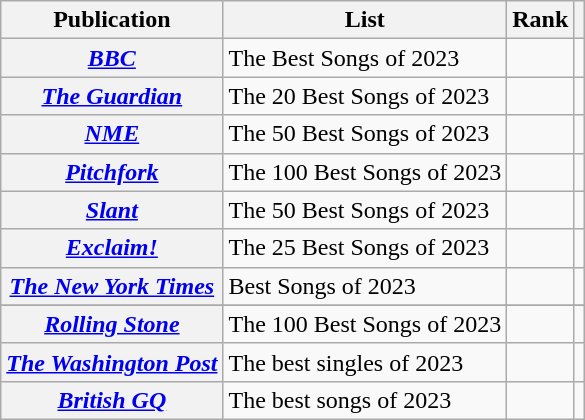<table class="wikitable plainrowheaders sortable" style="margin-right: 0;">
<tr>
<th scope="col">Publication</th>
<th scope="col">List</th>
<th scope="col">Rank</th>
<th scope="col" class="unsortable"></th>
</tr>
<tr>
<th scope="row"><em><a href='#'>BBC</a></em></th>
<td>The Best Songs of 2023</td>
<td></td>
<td style="text-align:center"></td>
</tr>
<tr>
<th scope="row"><em><a href='#'>The Guardian</a></em></th>
<td>The 20 Best Songs of 2023</td>
<td></td>
<td style="text-align:center"></td>
</tr>
<tr>
<th scope="row"><em><a href='#'>NME</a></em></th>
<td>The 50 Best Songs of 2023</td>
<td></td>
<td style="text-align:center"></td>
</tr>
<tr>
<th scope="row"><em><a href='#'>Pitchfork</a></em></th>
<td>The 100 Best Songs of 2023</td>
<td></td>
<td style="text-align:center"></td>
</tr>
<tr>
<th scope="row"><em><a href='#'>Slant</a></em></th>
<td>The 50 Best Songs of 2023</td>
<td></td>
<td style="text-align:center"></td>
</tr>
<tr>
<th scope="row"><em><a href='#'>Exclaim!</a></em></th>
<td>The 25 Best Songs of 2023</td>
<td></td>
<td style="text-align:center"></td>
</tr>
<tr>
<th scope="row"><em><a href='#'>The New York Times</a></em></th>
<td>Best Songs of 2023</td>
<td></td>
<td style="text-align:center"></td>
</tr>
<tr>
</tr>
<tr>
<th scope="row"><em><a href='#'>Rolling Stone</a></em></th>
<td>The 100 Best Songs of 2023</td>
<td></td>
<td style="text-align:center"></td>
</tr>
<tr>
<th scope="row"><em><a href='#'>The Washington Post</a></em></th>
<td>The best singles of 2023</td>
<td></td>
<td style="text-align:center"></td>
</tr>
<tr>
<th scope="row"><em><a href='#'>British GQ</a></em></th>
<td>The best songs of 2023</td>
<td></td>
<td></td>
</tr>
</table>
